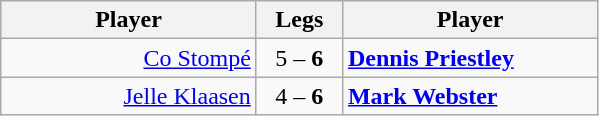<table class=wikitable style="text-align:center">
<tr>
<th width=163>Player</th>
<th width=50>Legs</th>
<th width=163>Player</th>
</tr>
<tr align=left>
<td align=right><a href='#'>Co Stompé</a> </td>
<td align=center>5 – <strong>6</strong></td>
<td> <strong><a href='#'>Dennis Priestley</a></strong></td>
</tr>
<tr align=left>
<td align=right><a href='#'>Jelle Klaasen</a> </td>
<td align=center>4 – <strong>6</strong></td>
<td> <strong><a href='#'>Mark Webster</a></strong></td>
</tr>
</table>
